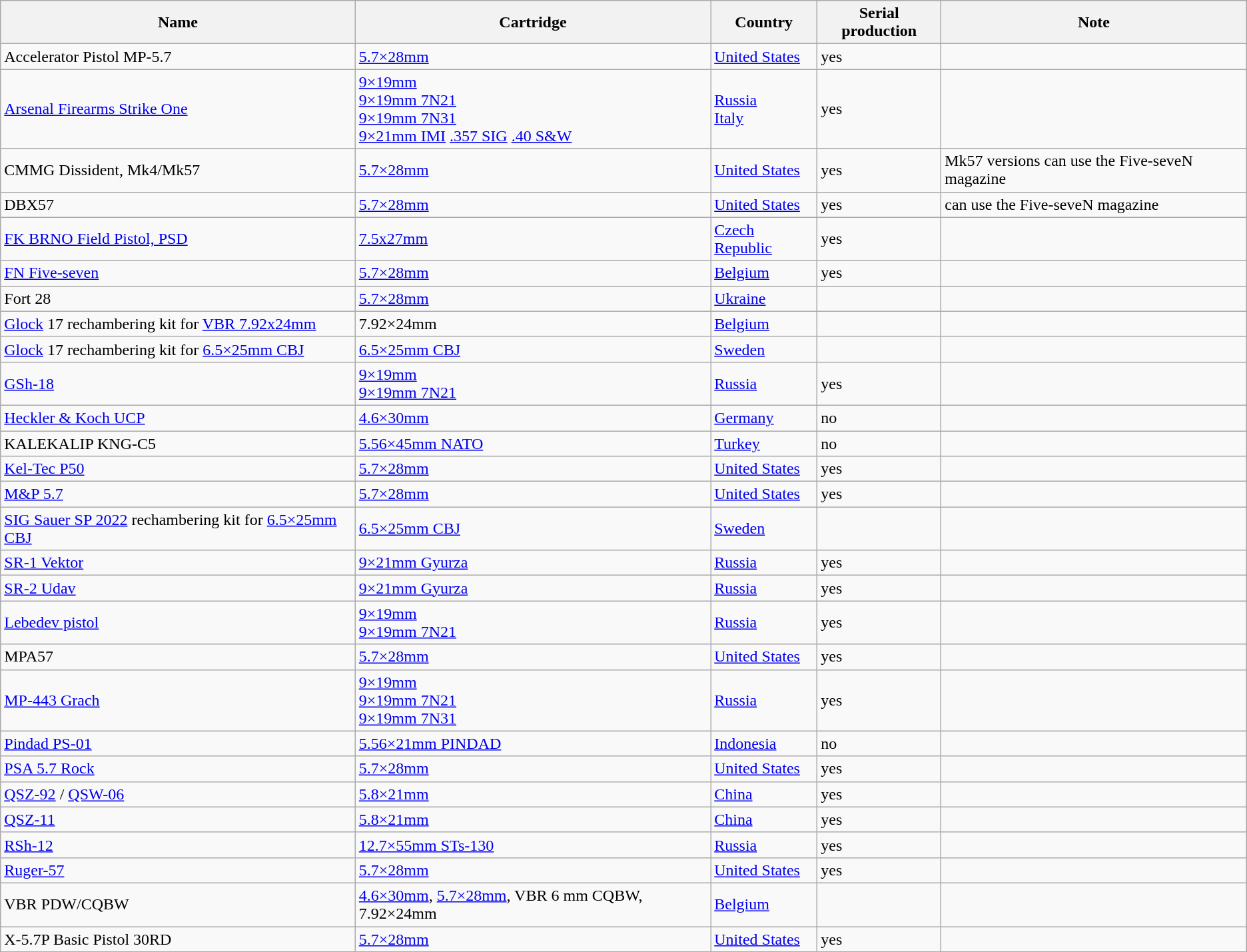<table class="wikitable sortable">
<tr>
<th>Name</th>
<th>Cartridge</th>
<th>Country</th>
<th>Serial production</th>
<th>Note</th>
</tr>
<tr>
<td>Accelerator Pistol MP-5.7</td>
<td><a href='#'>5.7×28mm</a></td>
<td><a href='#'>United States</a></td>
<td>yes</td>
<td></td>
</tr>
<tr>
<td><a href='#'>Arsenal Firearms Strike One</a></td>
<td><a href='#'>9×19mm</a><br><a href='#'>9×19mm 7N21</a><br><a href='#'>9×19mm 7N31</a><br><a href='#'>9×21mm IMI</a>
<a href='#'>.357 SIG</a>
<a href='#'>.40 S&W</a></td>
<td><a href='#'>Russia</a><br><a href='#'>Italy</a></td>
<td>yes</td>
<td></td>
</tr>
<tr>
<td>CMMG Dissident, Mk4/Mk57</td>
<td><a href='#'>5.7×28mm</a></td>
<td><a href='#'>United States</a></td>
<td>yes</td>
<td>Mk57 versions can use the Five-seveN magazine</td>
</tr>
<tr>
<td>DBX57</td>
<td><a href='#'>5.7×28mm</a></td>
<td><a href='#'>United States</a></td>
<td>yes</td>
<td>can use the Five-seveN magazine</td>
</tr>
<tr>
<td><a href='#'>FK BRNO Field Pistol, PSD</a></td>
<td><a href='#'>7.5x27mm</a></td>
<td><a href='#'>Czech Republic</a></td>
<td>yes</td>
<td></td>
</tr>
<tr>
<td><a href='#'>FN Five-seven</a></td>
<td><a href='#'>5.7×28mm</a></td>
<td><a href='#'>Belgium</a></td>
<td>yes</td>
<td></td>
</tr>
<tr>
<td>Fort 28</td>
<td><a href='#'>5.7×28mm</a></td>
<td><a href='#'>Ukraine</a></td>
<td></td>
<td></td>
</tr>
<tr>
<td><a href='#'>Glock</a> 17 rechambering kit for <a href='#'>VBR 7.92x24mm</a></td>
<td>7.92×24mm</td>
<td><a href='#'>Belgium</a></td>
<td></td>
<td></td>
</tr>
<tr>
<td><a href='#'>Glock</a> 17 rechambering kit for <a href='#'>6.5×25mm CBJ</a></td>
<td><a href='#'>6.5×25mm CBJ</a></td>
<td><a href='#'>Sweden</a></td>
<td></td>
<td></td>
</tr>
<tr>
<td><a href='#'>GSh-18</a></td>
<td><a href='#'>9×19mm</a><br><a href='#'>9×19mm 7N21</a></td>
<td><a href='#'>Russia</a></td>
<td>yes</td>
<td></td>
</tr>
<tr>
<td><a href='#'>Heckler & Koch UCP</a></td>
<td><a href='#'>4.6×30mm</a></td>
<td><a href='#'>Germany</a></td>
<td>no</td>
<td></td>
</tr>
<tr>
<td>KALEKALIP KNG-C5</td>
<td><a href='#'>5.56×45mm NATO</a></td>
<td><a href='#'>Turkey</a></td>
<td>no</td>
<td></td>
</tr>
<tr>
<td><a href='#'>Kel-Tec P50</a></td>
<td><a href='#'>5.7×28mm</a></td>
<td><a href='#'>United States</a></td>
<td>yes</td>
<td></td>
</tr>
<tr>
<td><a href='#'>M&P 5.7</a></td>
<td><a href='#'>5.7×28mm</a></td>
<td><a href='#'>United States</a></td>
<td>yes</td>
<td></td>
</tr>
<tr>
<td><a href='#'>SIG Sauer SP 2022</a> rechambering kit for <a href='#'>6.5×25mm CBJ</a></td>
<td><a href='#'>6.5×25mm CBJ</a></td>
<td><a href='#'>Sweden</a></td>
<td></td>
<td></td>
</tr>
<tr>
<td><a href='#'>SR-1 Vektor</a></td>
<td><a href='#'>9×21mm Gyurza</a></td>
<td><a href='#'>Russia</a></td>
<td>yes</td>
<td></td>
</tr>
<tr>
<td><a href='#'>SR-2 Udav</a></td>
<td><a href='#'>9×21mm Gyurza</a></td>
<td><a href='#'>Russia</a></td>
<td>yes</td>
<td></td>
</tr>
<tr>
<td><a href='#'>Lebedev pistol</a></td>
<td><a href='#'>9×19mm</a><br><a href='#'>9×19mm 7N21</a></td>
<td><a href='#'>Russia</a></td>
<td>yes</td>
<td></td>
</tr>
<tr>
<td>MPA57</td>
<td><a href='#'>5.7×28mm</a></td>
<td><a href='#'>United States</a></td>
<td>yes</td>
<td></td>
</tr>
<tr>
<td><a href='#'>MP-443 Grach</a></td>
<td><a href='#'>9×19mm</a><br><a href='#'>9×19mm 7N21</a><br><a href='#'>9×19mm 7N31</a></td>
<td><a href='#'>Russia</a></td>
<td>yes</td>
<td></td>
</tr>
<tr>
<td><a href='#'>Pindad PS-01</a></td>
<td><a href='#'>5.56×21mm PINDAD</a></td>
<td><a href='#'>Indonesia</a></td>
<td>no</td>
<td></td>
</tr>
<tr>
<td><a href='#'>PSA 5.7 Rock</a></td>
<td><a href='#'>5.7×28mm</a></td>
<td><a href='#'>United States</a></td>
<td>yes</td>
<td></td>
</tr>
<tr>
<td><a href='#'>QSZ-92</a> / <a href='#'>QSW-06</a></td>
<td><a href='#'>5.8×21mm</a></td>
<td><a href='#'>China</a></td>
<td>yes</td>
<td></td>
</tr>
<tr>
<td><a href='#'>QSZ-11</a></td>
<td><a href='#'>5.8×21mm</a></td>
<td><a href='#'>China</a></td>
<td>yes</td>
<td></td>
</tr>
<tr>
<td><a href='#'>RSh-12</a></td>
<td><a href='#'>12.7×55mm STs-130</a></td>
<td><a href='#'>Russia</a></td>
<td>yes</td>
<td></td>
</tr>
<tr>
<td><a href='#'>Ruger-57</a></td>
<td><a href='#'>5.7×28mm</a></td>
<td><a href='#'>United States</a></td>
<td>yes</td>
<td></td>
</tr>
<tr>
<td>VBR PDW/CQBW</td>
<td><a href='#'>4.6×30mm</a>, <a href='#'>5.7×28mm</a>, VBR 6 mm CQBW, 7.92×24mm</td>
<td><a href='#'>Belgium</a></td>
<td></td>
<td></td>
</tr>
<tr>
<td>X-5.7P Basic Pistol 30RD</td>
<td><a href='#'>5.7×28mm</a></td>
<td><a href='#'>United States</a></td>
<td>yes</td>
<td></td>
</tr>
</table>
